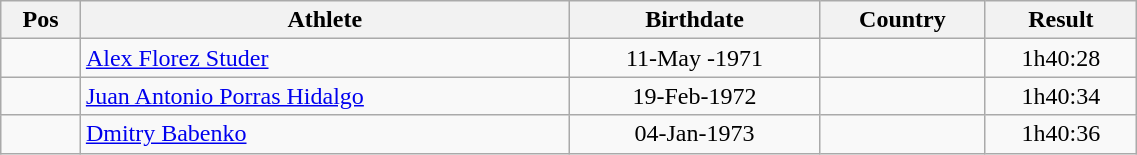<table class="wikitable"  style="text-align:center; width:60%;">
<tr>
<th>Pos</th>
<th>Athlete</th>
<th>Birthdate</th>
<th>Country</th>
<th>Result</th>
</tr>
<tr>
<td align=center></td>
<td align=left><a href='#'>Alex Florez Studer</a></td>
<td>11-May -1971</td>
<td align=left></td>
<td>1h40:28</td>
</tr>
<tr>
<td align=center></td>
<td align=left><a href='#'>Juan Antonio Porras Hidalgo</a></td>
<td>19-Feb-1972</td>
<td align=left></td>
<td>1h40:34</td>
</tr>
<tr>
<td align=center></td>
<td align=left><a href='#'>Dmitry Babenko</a></td>
<td>04-Jan-1973</td>
<td align=left></td>
<td>1h40:36</td>
</tr>
</table>
